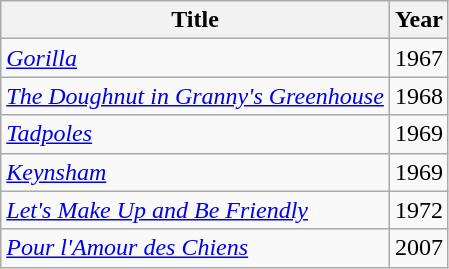<table class="wikitable">
<tr>
<th>Title</th>
<th>Year</th>
</tr>
<tr>
<td><em><a href='#'>Gorilla</a></em></td>
<td>1967</td>
</tr>
<tr>
<td><em><a href='#'>The Doughnut in Granny's Greenhouse</a></em></td>
<td>1968</td>
</tr>
<tr>
<td><em><a href='#'>Tadpoles</a></em></td>
<td>1969</td>
</tr>
<tr>
<td><em><a href='#'>Keynsham</a></em></td>
<td>1969</td>
</tr>
<tr>
<td><em><a href='#'>Let's Make Up and Be Friendly</a></em></td>
<td>1972</td>
</tr>
<tr>
<td><em><a href='#'>Pour l'Amour des Chiens</a></em></td>
<td>2007</td>
</tr>
</table>
